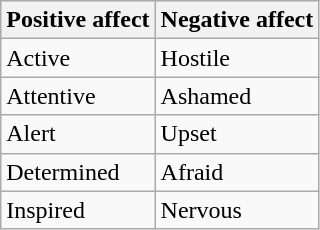<table class="wikitable">
<tr>
<th scope="col">Positive affect</th>
<th scope="col">Negative affect</th>
</tr>
<tr>
<td>Active</td>
<td>Hostile</td>
</tr>
<tr>
<td>Attentive</td>
<td>Ashamed</td>
</tr>
<tr>
<td>Alert</td>
<td>Upset</td>
</tr>
<tr>
<td>Determined</td>
<td>Afraid</td>
</tr>
<tr>
<td>Inspired</td>
<td>Nervous</td>
</tr>
</table>
